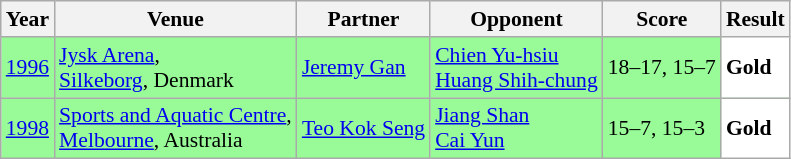<table class="sortable wikitable" style="font-size: 90%;">
<tr>
<th>Year</th>
<th>Venue</th>
<th>Partner</th>
<th>Opponent</th>
<th>Score</th>
<th>Result</th>
</tr>
<tr style="background:#98FB98">
<td align="center"><a href='#'>1996</a></td>
<td align="left"><a href='#'>Jysk Arena</a>,<br><a href='#'>Silkeborg</a>, Denmark</td>
<td align="left"> <a href='#'>Jeremy Gan</a></td>
<td align="left"> <a href='#'>Chien Yu-hsiu</a><br> <a href='#'>Huang Shih-chung</a></td>
<td align="left">18–17, 15–7</td>
<td style="text-align:left; background:white"> <strong>Gold</strong></td>
</tr>
<tr style="background:#98FB98">
<td align="center"><a href='#'>1998</a></td>
<td align="left"><a href='#'>Sports and Aquatic Centre</a>,<br><a href='#'>Melbourne</a>, Australia</td>
<td align="left"> <a href='#'>Teo Kok Seng</a></td>
<td align="left"> <a href='#'>Jiang Shan</a><br> <a href='#'>Cai Yun</a></td>
<td align="left">15–7, 15–3</td>
<td style="text-align:left; background:white"> <strong>Gold</strong></td>
</tr>
</table>
